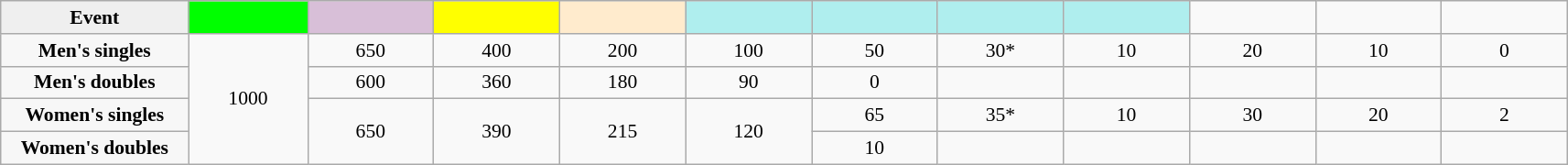<table class="wikitable nowrap" style=font-size:90%;text-align:center>
<tr>
<td style="width:130px; background:#efefef;"><strong>Event</strong></td>
<td style="width:80px; background:lime;"></td>
<td style="width:85px; background:thistle;"></td>
<td style="width:85px; background:#ff0;"></td>
<td style="width:85px; background:#ffebcd;"></td>
<td style="width:85px; background:#afeeee;"></td>
<td style="width:85px; background:#afeeee;"></td>
<td style="width:85px; background:#afeeee;"></td>
<td style="width:85px; background:#afeeee;"></td>
<td width=85></td>
<td width=85></td>
<td width=85></td>
</tr>
<tr>
<th style="background:#f7f7f7;">Men's singles</th>
<td rowspan=4>1000</td>
<td>650</td>
<td>400</td>
<td>200</td>
<td>100</td>
<td>50</td>
<td>30*</td>
<td>10</td>
<td>20</td>
<td>10</td>
<td>0</td>
</tr>
<tr>
<th style="background:#f7f7f7;">Men's doubles</th>
<td>600</td>
<td>360</td>
<td>180</td>
<td>90</td>
<td>0</td>
<td></td>
<td></td>
<td></td>
<td></td>
<td></td>
</tr>
<tr>
<th style="background:#f7f7f7;">Women's singles</th>
<td rowspan=2>650</td>
<td rowspan=2>390</td>
<td rowspan=2>215</td>
<td rowspan=2>120</td>
<td>65</td>
<td>35*</td>
<td>10</td>
<td>30</td>
<td>20</td>
<td>2</td>
</tr>
<tr>
<th style="background:#f7f7f7;">Women's doubles</th>
<td>10</td>
<td></td>
<td></td>
<td></td>
<td></td>
<td></td>
</tr>
</table>
